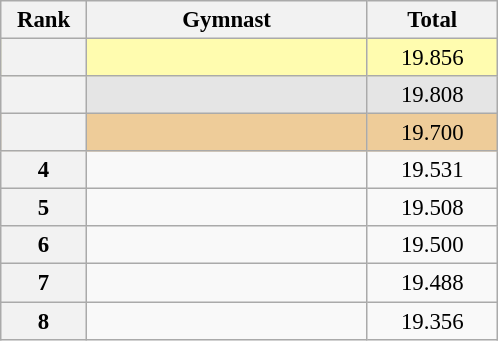<table class="wikitable sortable" style="text-align:center; font-size:95%">
<tr>
<th scope="col" style="width:50px;">Rank</th>
<th scope="col" style="width:180px;">Gymnast</th>
<th scope="col" style="width:80px;">Total</th>
</tr>
<tr style="background:#fffcaf;">
<th scope=row style="text-align:center"></th>
<td style="text-align:left;"></td>
<td>19.856</td>
</tr>
<tr style="background:#e5e5e5;">
<th scope=row style="text-align:center"></th>
<td style="text-align:left;"></td>
<td>19.808</td>
</tr>
<tr style="background:#ec9;">
<th scope=row style="text-align:center"></th>
<td style="text-align:left;"></td>
<td>19.700</td>
</tr>
<tr>
<th scope=row style="text-align:center">4</th>
<td style="text-align:left;"></td>
<td>19.531</td>
</tr>
<tr>
<th scope=row style="text-align:center">5</th>
<td style="text-align:left;"></td>
<td>19.508</td>
</tr>
<tr>
<th scope=row style="text-align:center">6</th>
<td style="text-align:left;"></td>
<td>19.500</td>
</tr>
<tr>
<th scope=row style="text-align:center">7</th>
<td style="text-align:left;"></td>
<td>19.488</td>
</tr>
<tr>
<th scope=row style="text-align:center">8</th>
<td style="text-align:left;"></td>
<td>19.356</td>
</tr>
</table>
